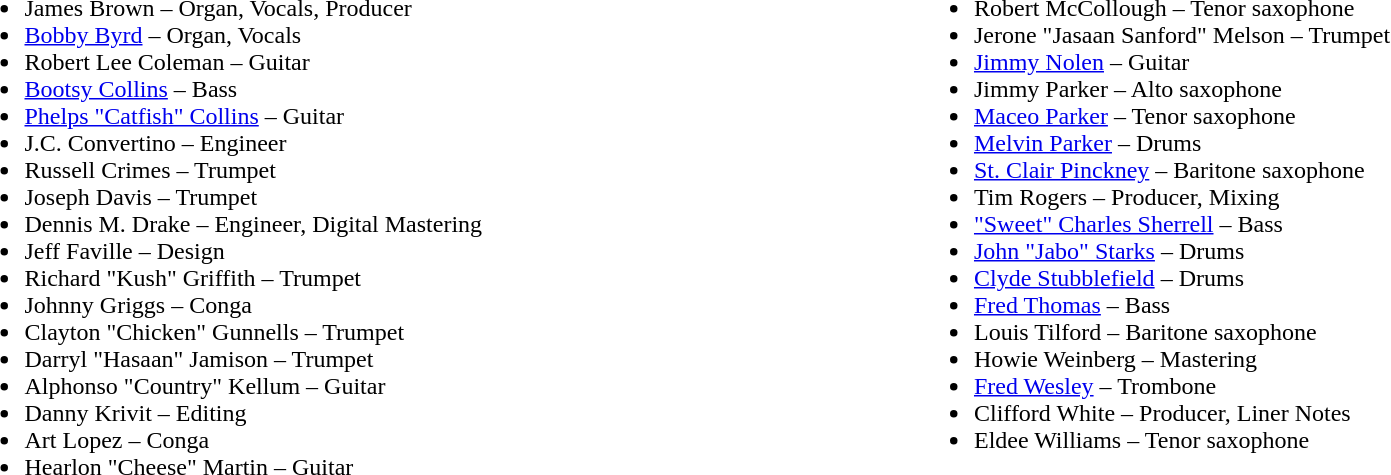<table>
<tr>
<td valign="top" width=50%><br><ul><li>James Brown – Organ, Vocals, Producer</li><li><a href='#'>Bobby Byrd</a> – Organ, Vocals</li><li>Robert Lee Coleman – Guitar</li><li><a href='#'>Bootsy Collins</a> – Bass</li><li><a href='#'>Phelps "Catfish" Collins</a> – Guitar</li><li>J.C. Convertino – Engineer</li><li>Russell Crimes – Trumpet</li><li>Joseph Davis – Trumpet</li><li>Dennis M. Drake – Engineer, Digital Mastering</li><li>Jeff Faville – Design</li><li>Richard "Kush" Griffith – Trumpet</li><li>Johnny Griggs – Conga</li><li>Clayton "Chicken" Gunnells – Trumpet</li><li>Darryl "Hasaan" Jamison – Trumpet</li><li>Alphonso "Country" Kellum – Guitar</li><li>Danny Krivit – Editing</li><li>Art Lopez – Conga</li><li>Hearlon "Cheese" Martin – Guitar</li></ul></td>
<td valign="top" width=15></td>
<td valign="top" width=50%><br><ul><li>Robert McCollough – Tenor saxophone</li><li>Jerone "Jasaan Sanford" Melson – Trumpet</li><li><a href='#'>Jimmy Nolen</a> – Guitar</li><li>Jimmy Parker – Alto saxophone</li><li><a href='#'>Maceo Parker</a> – Tenor saxophone</li><li><a href='#'>Melvin Parker</a> – Drums</li><li><a href='#'>St. Clair Pinckney</a> – Baritone saxophone</li><li>Tim Rogers – Producer, Mixing</li><li><a href='#'>"Sweet" Charles Sherrell</a> – Bass</li><li><a href='#'>John "Jabo" Starks</a> – Drums</li><li><a href='#'>Clyde Stubblefield</a> – Drums</li><li><a href='#'>Fred Thomas</a> – Bass</li><li>Louis Tilford – Baritone saxophone</li><li>Howie Weinberg – Mastering</li><li><a href='#'>Fred Wesley</a> – Trombone</li><li>Clifford White – Producer, Liner Notes</li><li>Eldee Williams – Tenor saxophone</li></ul></td>
</tr>
</table>
